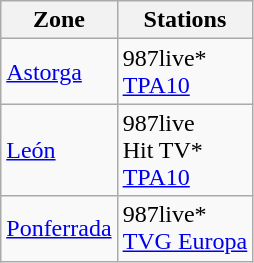<table class="wikitable">
<tr>
<th>Zone</th>
<th>Stations</th>
</tr>
<tr>
<td><a href='#'>Astorga</a></td>
<td>987live*<br><a href='#'>TPA10</a></td>
</tr>
<tr>
<td><a href='#'>León</a></td>
<td>987live<br>Hit TV*<br><a href='#'>TPA10</a></td>
</tr>
<tr>
<td><a href='#'>Ponferrada</a></td>
<td>987live*<br><a href='#'>TVG Europa</a></td>
</tr>
</table>
